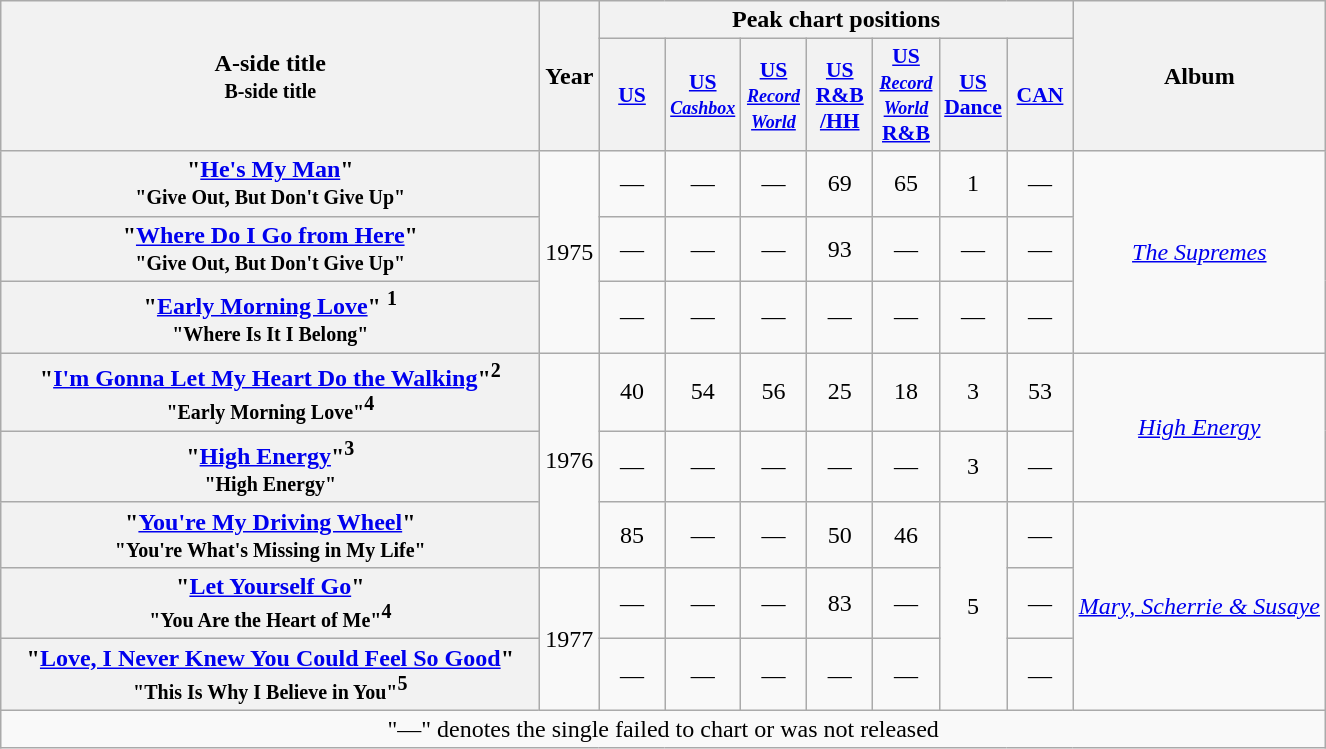<table class="wikitable plainrowheaders" style="text-align:center;">
<tr>
<th rowspan="2" style="width:22em;">A-side title<br><small>B-side title</small></th>
<th rowspan="2">Year</th>
<th colspan="7">Peak chart positions</th>
<th rowspan="2" scope="col">Album</th>
</tr>
<tr>
<th scope="col" style="width:2.6em; font-size:90%;"><a href='#'>US</a><br></th>
<th scope="col" style="width:2.6em; font-size:90%;"><a href='#'>US<br><small><em>Cashbox</em></small></a><br></th>
<th scope="col" style="width:2.6em; font-size:90%;"><a href='#'>US<br><small><em>Record World</em></small></a><br></th>
<th scope="col" style="width:2.6em; font-size:90%;"><a href='#'>US<br>R&B<br>/HH</a><br></th>
<th scope="col" style="width:2.6em; font-size:90%;"><a href='#'>US<br><small><em>Record World</em></small> R&B</a><br></th>
<th scope="col" style="width:2.6em; font-size:90%;"><a href='#'>US<br>Dance</a><br></th>
<th scope="col" style="width:2.6em; font-size:90%;"><a href='#'>CAN</a><br></th>
</tr>
<tr>
<th scope="row">"<a href='#'>He's My Man</a>"<br><small>"Give Out, But Don't Give Up"</small></th>
<td rowspan="3">1975</td>
<td style="text-align:center;">—</td>
<td style="text-align:center;">—</td>
<td style="text-align:center;">—</td>
<td style="text-align:center;">69</td>
<td style="text-align:center;">65</td>
<td style="text-align:center;">1</td>
<td style="text-align:center;">—</td>
<td rowspan="3"><em><a href='#'>The Supremes</a></em></td>
</tr>
<tr>
<th scope="row">"<a href='#'>Where Do I Go from Here</a>"<br><small>"Give Out, But Don't Give Up"</small></th>
<td style="text-align:center;">—</td>
<td style="text-align:center;">—</td>
<td style="text-align:center;">—</td>
<td style="text-align:center;">93</td>
<td style="text-align:center;">—</td>
<td style="text-align:center;">—</td>
<td style="text-align:center;">—</td>
</tr>
<tr>
<th scope="row">"<a href='#'>Early Morning Love</a>" <sup>1</sup><br><small>"Where Is It I Belong"</small></th>
<td style="text-align:center;">—</td>
<td style="text-align:center;">—</td>
<td style="text-align:center;">—</td>
<td style="text-align:center;">—</td>
<td style="text-align:center;">—</td>
<td style="text-align:center;">—</td>
<td style="text-align:center;">—</td>
</tr>
<tr>
<th scope="row">"<a href='#'>I'm Gonna Let My Heart Do the Walking</a>"<sup>2</sup><br><small>"Early Morning Love"</small><sup>4</sup></th>
<td rowspan="3">1976</td>
<td style="text-align:center;">40</td>
<td style="text-align:center;">54</td>
<td style="text-align:center;">56</td>
<td style="text-align:center;">25</td>
<td style="text-align:center;">18</td>
<td style="text-align:center;">3</td>
<td style="text-align:center;">53</td>
<td rowspan="2"><em><a href='#'>High Energy</a></em></td>
</tr>
<tr>
<th scope="row">"<a href='#'>High Energy</a>"<sup>3</sup><br><small>"High Energy"</small></th>
<td style="text-align:center;">—</td>
<td style="text-align:center;">—</td>
<td style="text-align:center;">—</td>
<td style="text-align:center;">—</td>
<td style="text-align:center;">—</td>
<td style="text-align:center;">3</td>
<td style="text-align:center;">—</td>
</tr>
<tr>
<th scope="row">"<a href='#'>You're My Driving Wheel</a>"<br><small>"You're What's Missing in My Life"</small></th>
<td style="text-align:center;">85</td>
<td style="text-align:center;">—</td>
<td style="text-align:center;">—</td>
<td style="text-align:center;">50</td>
<td style="text-align:center;">46</td>
<td rowspan="3" style="text-align:center;">5</td>
<td style="text-align:center;">—</td>
<td rowspan="3"><em><a href='#'>Mary, Scherrie & Susaye</a></em></td>
</tr>
<tr>
<th scope="row">"<a href='#'>Let Yourself Go</a>"<br><small>"You Are the Heart of Me"</small><sup>4</sup></th>
<td rowspan="2">1977</td>
<td style="text-align:center;">—</td>
<td style="text-align:center;">—</td>
<td style="text-align:center;">—</td>
<td style="text-align:center;">83</td>
<td style="text-align:center;">—</td>
<td style="text-align:center;">—</td>
</tr>
<tr>
<th scope="row">"<a href='#'>Love, I Never Knew You Could Feel So Good</a>"<br><small>"This Is Why I Believe in You"</small><sup>5</sup></th>
<td style="text-align:center;">—</td>
<td style="text-align:center;">—</td>
<td style="text-align:center;">—</td>
<td style="text-align:center;">—</td>
<td style="text-align:center;">—</td>
<td style="text-align:center;">—</td>
</tr>
<tr>
<td style="text-align:center;" colspan="18">"—" denotes the single failed to chart or was not released</td>
</tr>
</table>
